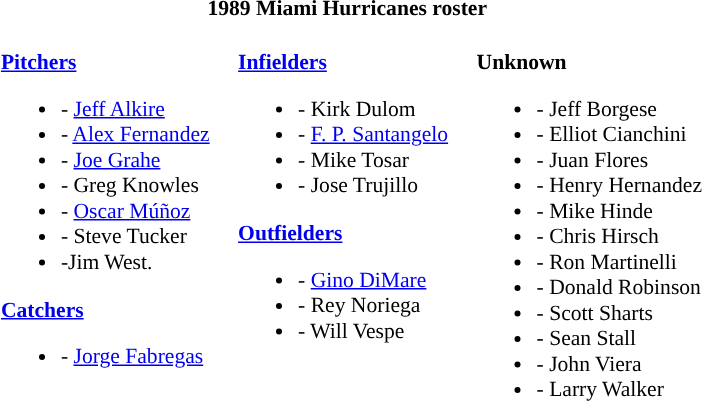<table class="toccolours" style="border-collapse:collapse; font-size:90%;">
<tr>
<th colspan=9>1989 Miami Hurricanes roster</th>
</tr>
<tr>
<td width="03"> </td>
<td valign="top"><br><strong><a href='#'>Pitchers</a></strong><ul><li>- <a href='#'>Jeff Alkire</a></li><li>- <a href='#'>Alex Fernandez</a></li><li>- <a href='#'>Joe Grahe</a></li><li>- Greg Knowles</li><li>- <a href='#'>Oscar Múñoz</a></li><li>- Steve Tucker</li><li>-Jim West.</li></ul><strong><a href='#'>Catchers</a></strong><ul><li>- <a href='#'>Jorge Fabregas</a></li></ul></td>
<td width="15"> </td>
<td valign="top"><br><strong><a href='#'>Infielders</a></strong><ul><li>- Kirk Dulom</li><li>- <a href='#'>F. P. Santangelo</a></li><li>- Mike Tosar</li><li>- Jose Trujillo</li></ul><strong><a href='#'>Outfielders</a></strong><ul><li>- <a href='#'>Gino DiMare</a></li><li>- Rey Noriega</li><li>- Will Vespe</li></ul></td>
<td width="15"> </td>
<td valign="top"><br><strong>Unknown</strong><ul><li>- Jeff Borgese</li><li>- Elliot Cianchini</li><li>- Juan Flores</li><li>- Henry Hernandez</li><li>- Mike Hinde</li><li>- Chris Hirsch</li><li>- Ron Martinelli</li><li>- Donald Robinson</li><li>- Scott Sharts</li><li>- Sean Stall</li><li>- John Viera</li><li>- Larry Walker</li></ul></td>
</tr>
</table>
